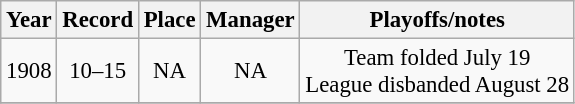<table class="wikitable" style="text-align:center; font-size: 95%;">
<tr>
<th>Year</th>
<th>Record</th>
<th>Place</th>
<th>Manager</th>
<th>Playoffs/notes</th>
</tr>
<tr align=center>
<td>1908</td>
<td>10–15</td>
<td>NA</td>
<td>NA</td>
<td>Team folded July 19<br>League disbanded August 28</td>
</tr>
<tr align=center>
</tr>
</table>
